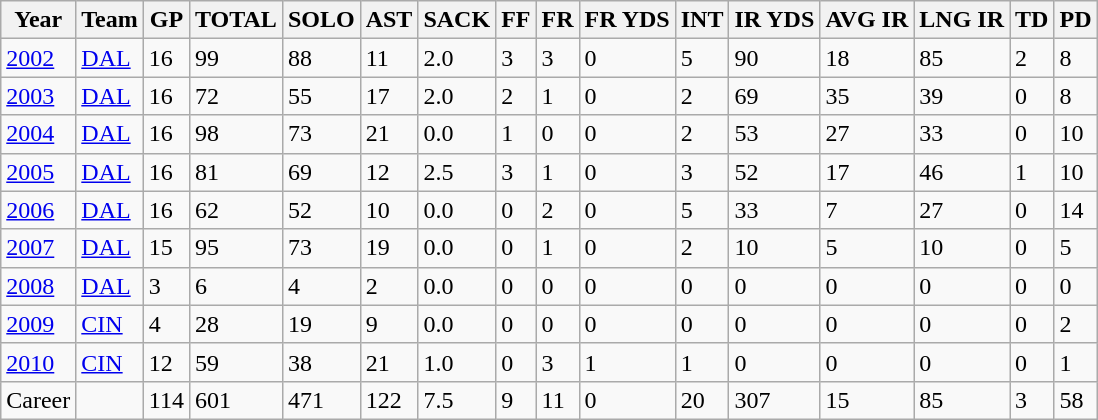<table class="wikitable">
<tr>
<th>Year</th>
<th>Team</th>
<th>GP</th>
<th>TOTAL</th>
<th>SOLO</th>
<th>AST</th>
<th>SACK</th>
<th>FF</th>
<th>FR</th>
<th>FR YDS</th>
<th>INT</th>
<th>IR YDS</th>
<th>AVG IR</th>
<th>LNG IR</th>
<th>TD</th>
<th>PD</th>
</tr>
<tr>
<td><a href='#'>2002</a></td>
<td><a href='#'>DAL</a></td>
<td>16</td>
<td>99</td>
<td>88</td>
<td>11</td>
<td>2.0</td>
<td>3</td>
<td>3</td>
<td>0</td>
<td>5</td>
<td>90</td>
<td>18</td>
<td>85</td>
<td>2</td>
<td>8</td>
</tr>
<tr>
<td><a href='#'>2003</a></td>
<td><a href='#'>DAL</a></td>
<td>16</td>
<td>72</td>
<td>55</td>
<td>17</td>
<td>2.0</td>
<td>2</td>
<td>1</td>
<td>0</td>
<td>2</td>
<td>69</td>
<td>35</td>
<td>39</td>
<td>0</td>
<td>8</td>
</tr>
<tr>
<td><a href='#'>2004</a></td>
<td><a href='#'>DAL</a></td>
<td>16</td>
<td>98</td>
<td>73</td>
<td>21</td>
<td>0.0</td>
<td>1</td>
<td>0</td>
<td>0</td>
<td>2</td>
<td>53</td>
<td>27</td>
<td>33</td>
<td>0</td>
<td>10</td>
</tr>
<tr>
<td><a href='#'>2005</a></td>
<td><a href='#'>DAL</a></td>
<td>16</td>
<td>81</td>
<td>69</td>
<td>12</td>
<td>2.5</td>
<td>3</td>
<td>1</td>
<td>0</td>
<td>3</td>
<td>52</td>
<td>17</td>
<td>46</td>
<td>1</td>
<td>10</td>
</tr>
<tr>
<td><a href='#'>2006</a></td>
<td><a href='#'>DAL</a></td>
<td>16</td>
<td>62</td>
<td>52</td>
<td>10</td>
<td>0.0</td>
<td>0</td>
<td>2</td>
<td>0</td>
<td>5</td>
<td>33</td>
<td>7</td>
<td>27</td>
<td>0</td>
<td>14</td>
</tr>
<tr>
<td><a href='#'>2007</a></td>
<td><a href='#'>DAL</a></td>
<td>15</td>
<td>95</td>
<td>73</td>
<td>19</td>
<td>0.0</td>
<td>0</td>
<td>1</td>
<td>0</td>
<td>2</td>
<td>10</td>
<td>5</td>
<td>10</td>
<td>0</td>
<td>5</td>
</tr>
<tr>
<td><a href='#'>2008</a></td>
<td><a href='#'>DAL</a></td>
<td>3</td>
<td>6</td>
<td>4</td>
<td>2</td>
<td>0.0</td>
<td>0</td>
<td>0</td>
<td>0</td>
<td>0</td>
<td>0</td>
<td>0</td>
<td>0</td>
<td>0</td>
<td>0</td>
</tr>
<tr>
<td><a href='#'>2009</a></td>
<td><a href='#'>CIN</a></td>
<td>4</td>
<td>28</td>
<td>19</td>
<td>9</td>
<td>0.0</td>
<td>0</td>
<td>0</td>
<td>0</td>
<td>0</td>
<td>0</td>
<td>0</td>
<td>0</td>
<td>0</td>
<td>2</td>
</tr>
<tr>
<td><a href='#'>2010</a></td>
<td><a href='#'>CIN</a></td>
<td>12</td>
<td>59</td>
<td>38</td>
<td>21</td>
<td>1.0</td>
<td>0</td>
<td>3</td>
<td>1</td>
<td>1</td>
<td>0</td>
<td>0</td>
<td>0</td>
<td>0</td>
<td>1</td>
</tr>
<tr>
<td>Career</td>
<td></td>
<td>114</td>
<td>601</td>
<td>471</td>
<td>122</td>
<td>7.5</td>
<td>9</td>
<td>11</td>
<td>0</td>
<td>20</td>
<td>307</td>
<td>15</td>
<td>85</td>
<td>3</td>
<td>58</td>
</tr>
</table>
